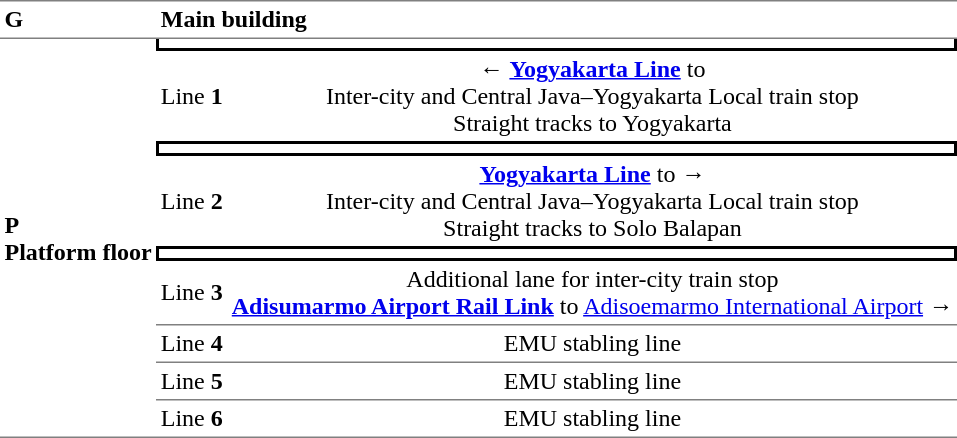<table cellspacing="0" cellpadding="3">
<tr>
<td style="border-top:solid 1px gray;border-bottom:solid 1px gray;"><strong>G</strong></td>
<td colspan="2" style="border-top:solid 1px gray;border-bottom:solid 1px gray;"><strong>Main building</strong></td>
</tr>
<tr>
<td rowspan="9" style="border-bottom:solid 1px gray;"><strong>P</strong><br><strong>Platform floor</strong></td>
<td colspan="2" style="border-bottom:solid 2px black;border-left:solid 2px black;border-right:solid 2px black;text-align:center"></td>
</tr>
<tr>
<td>Line <strong>1</strong></td>
<td style="text-align:center">←   <strong><a href='#'>Yogyakarta Line</a></strong> to <br>Inter-city and Central Java–Yogyakarta Local train stop<br>Straight tracks to Yogyakarta</td>
</tr>
<tr>
<td colspan="2" style="border-top:solid 2px black;border-bottom:solid 2px black;border-left:solid 2px black;border-right:solid 2px black;text-align:center"></td>
</tr>
<tr>
<td>Line <strong>2</strong></td>
<td style="text-align:center"> <strong><a href='#'>Yogyakarta Line</a></strong> to   →<br>Inter-city and Central Java–Yogyakarta Local train stop<br>Straight tracks to Solo Balapan</td>
</tr>
<tr>
<td colspan="2" style="border-top:solid 2px black;border-bottom:solid 2px black;border-left:solid 2px black;border-right:solid 2px black;text-align:center"></td>
</tr>
<tr>
<td>Line <strong>3</strong></td>
<td style="text-align:center">Additional lane for inter-city train stop<br> <strong><a href='#'>Adisumarmo Airport Rail Link</a></strong> to <a href='#'>Adisoemarmo International Airport</a>  →</td>
</tr>
<tr>
<td style="border-bottom:solid 1px gray;border-top:solid 1px gray;">Line <strong>4</strong></td>
<td style="border-top:solid 1px gray;border-bottom:solid 1px gray;text-align:center">EMU stabling line</td>
</tr>
<tr>
<td style="border-bottom:solid 1px gray;">Line <strong>5</strong></td>
<td style="border-bottom:solid 1px gray;text-align:center">EMU stabling line</td>
</tr>
<tr>
<td style="border-bottom:solid 1px gray;">Line <strong>6</strong></td>
<td style="border-bottom:solid 1px gray;text-align:center">EMU stabling line</td>
</tr>
<tr>
</tr>
</table>
